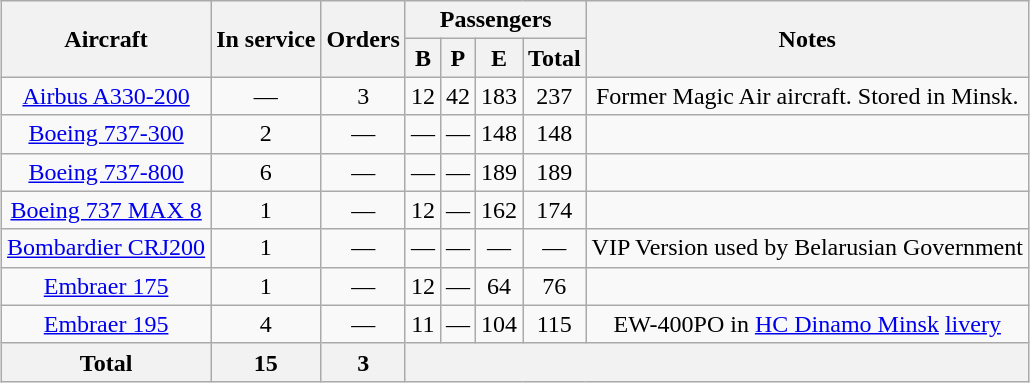<table class="wikitable" style="border-collapse:collapse;text-align:center;margin: 1em auto;">
<tr>
<th rowspan="2">Aircraft</th>
<th rowspan="2">In service</th>
<th rowspan="2">Orders</th>
<th colspan="4">Passengers</th>
<th rowspan="2">Notes</th>
</tr>
<tr>
<th><abbr>B</abbr></th>
<th><abbr>P</abbr></th>
<th><abbr>E</abbr></th>
<th>Total</th>
</tr>
<tr>
<td><a href='#'>Airbus A330-200</a></td>
<td>—</td>
<td>3</td>
<td>12</td>
<td>42</td>
<td>183</td>
<td>237</td>
<td>Former Magic Air aircraft. Stored in Minsk.</td>
</tr>
<tr>
<td><a href='#'>Boeing 737-300</a></td>
<td>2</td>
<td>—</td>
<td>—</td>
<td>—</td>
<td>148</td>
<td>148</td>
<td></td>
</tr>
<tr>
<td><a href='#'>Boeing 737-800</a></td>
<td>6</td>
<td>—</td>
<td>—</td>
<td>—</td>
<td>189</td>
<td>189</td>
<td></td>
</tr>
<tr>
<td><a href='#'>Boeing 737 MAX 8</a></td>
<td>1</td>
<td>—</td>
<td>12</td>
<td>—</td>
<td>162</td>
<td>174</td>
<td></td>
</tr>
<tr>
<td><a href='#'>Bombardier CRJ200</a></td>
<td>1</td>
<td>—</td>
<td>—</td>
<td>—</td>
<td>—</td>
<td>—</td>
<td>VIP Version used by Belarusian Government</td>
</tr>
<tr>
<td><a href='#'>Embraer 175</a></td>
<td>1</td>
<td>—</td>
<td>12</td>
<td>—</td>
<td>64</td>
<td>76</td>
<td></td>
</tr>
<tr>
<td><a href='#'>Embraer 195</a></td>
<td>4</td>
<td>—</td>
<td>11</td>
<td>—</td>
<td>104</td>
<td>115</td>
<td>EW-400PO in <a href='#'>HC Dinamo Minsk</a> <a href='#'>livery</a></td>
</tr>
<tr>
<th>Total</th>
<th>15</th>
<th>3</th>
<th colspan="5"></th>
</tr>
</table>
